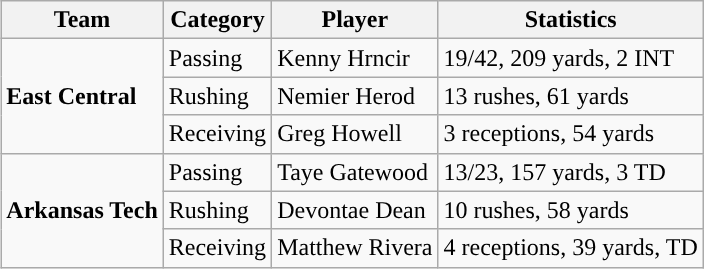<table class="wikitable" style="float: right;">
<tr>
<th>Team</th>
<th>Category</th>
<th>Player</th>
<th>Statistics</th>
</tr>
<tr>
<td rowspan=3><strong>East Central</strong></td>
<td>Passing</td>
<td>Kenny Hrncir</td>
<td>19/42, 209 yards, 2 INT</td>
</tr>
<tr>
<td>Rushing</td>
<td>Nemier Herod</td>
<td>13 rushes, 61 yards</td>
</tr>
<tr>
<td>Receiving</td>
<td>Greg Howell</td>
<td>3 receptions, 54 yards</td>
</tr>
<tr>
<td rowspan=3><strong>Arkansas Tech</strong></td>
<td>Passing</td>
<td>Taye Gatewood</td>
<td>13/23, 157 yards, 3 TD</td>
</tr>
<tr>
<td>Rushing</td>
<td>Devontae Dean</td>
<td>10 rushes, 58 yards</td>
</tr>
<tr>
<td>Receiving</td>
<td>Matthew Rivera</td>
<td>4 receptions, 39 yards, TD</td>
</tr>
</table>
